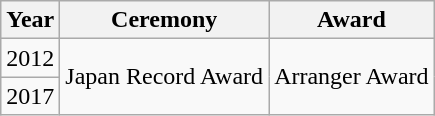<table class="wikitable">
<tr>
<th>Year</th>
<th>Ceremony</th>
<th>Award</th>
</tr>
<tr>
<td>2012</td>
<td rowspan="2">Japan Record Award</td>
<td rowspan="2">Arranger Award</td>
</tr>
<tr>
<td>2017</td>
</tr>
</table>
